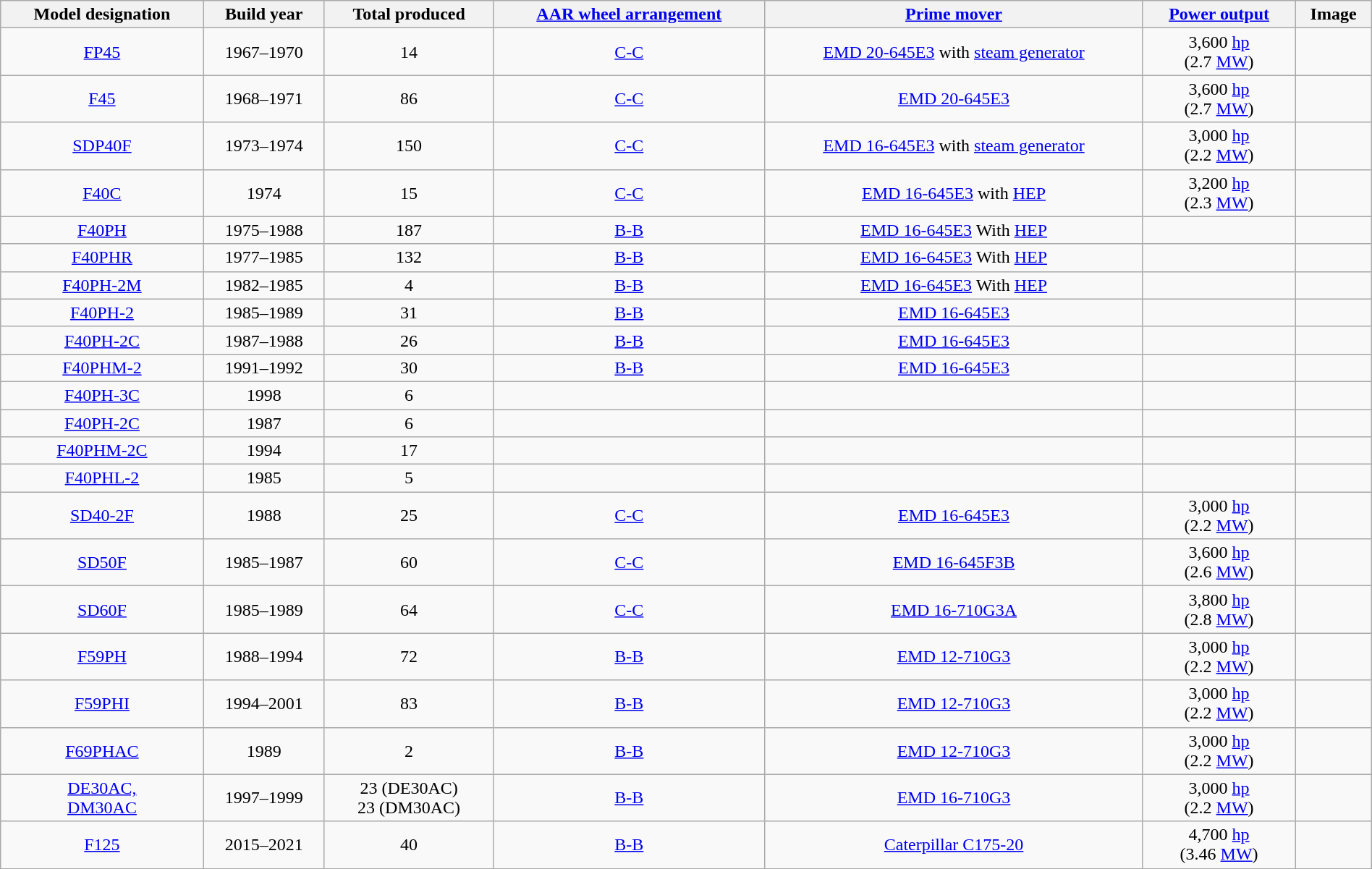<table class="wikitable sortable" style="width: 100%">
<tr>
<th>Model designation</th>
<th>Build year</th>
<th>Total produced</th>
<th><a href='#'>AAR wheel arrangement</a></th>
<th><a href='#'>Prime mover</a></th>
<th><a href='#'>Power output</a></th>
<th class="unsortable">Image</th>
</tr>
<tr align="center">
<td><a href='#'>FP45</a></td>
<td>1967–1970</td>
<td>14</td>
<td><a href='#'>C-C</a></td>
<td><a href='#'>EMD 20-645E3</a> with <a href='#'>steam generator</a></td>
<td>3,600 <a href='#'>hp</a><br>(2.7 <a href='#'>MW</a>)</td>
<td></td>
</tr>
<tr align="center">
<td><a href='#'>F45</a></td>
<td>1968–1971</td>
<td>86</td>
<td><a href='#'>C-C</a></td>
<td><a href='#'>EMD 20-645E3</a></td>
<td>3,600 <a href='#'>hp</a><br>(2.7 <a href='#'>MW</a>)</td>
<td></td>
</tr>
<tr align="center">
<td><a href='#'>SDP40F</a></td>
<td>1973–1974</td>
<td>150</td>
<td><a href='#'>C-C</a></td>
<td><a href='#'>EMD 16-645E3</a> with <a href='#'>steam generator</a></td>
<td>3,000 <a href='#'>hp</a><br>(2.2 <a href='#'>MW</a>)</td>
<td></td>
</tr>
<tr align="center">
<td><a href='#'>F40C</a></td>
<td>1974</td>
<td>15</td>
<td><a href='#'>C-C</a></td>
<td><a href='#'>EMD 16-645E3</a> with <a href='#'>HEP</a></td>
<td>3,200 <a href='#'>hp</a><br>(2.3 <a href='#'>MW</a>)</td>
<td></td>
</tr>
<tr align="center">
<td><a href='#'>F40PH</a></td>
<td>1975–1988</td>
<td>187</td>
<td><a href='#'>B-B</a></td>
<td><a href='#'>EMD 16-645E3</a> With <a href='#'>HEP</a></td>
<td></td>
<td></td>
</tr>
<tr align="center">
<td><a href='#'>F40PHR</a></td>
<td>1977–1985</td>
<td>132</td>
<td><a href='#'>B-B</a></td>
<td><a href='#'>EMD 16-645E3</a> With <a href='#'>HEP</a></td>
<td></td>
<td></td>
</tr>
<tr align="center">
<td><a href='#'>F40PH-2M</a></td>
<td>1982–1985</td>
<td>4</td>
<td><a href='#'>B-B</a></td>
<td><a href='#'>EMD 16-645E3</a> With <a href='#'>HEP</a></td>
<td></td>
<td></td>
</tr>
<tr align="center">
<td><a href='#'>F40PH-2</a></td>
<td>1985–1989</td>
<td>31</td>
<td><a href='#'>B-B</a></td>
<td><a href='#'>EMD 16-645E3</a></td>
<td></td>
<td></td>
</tr>
<tr align="center">
<td><a href='#'>F40PH-2C</a></td>
<td>1987–1988</td>
<td>26</td>
<td><a href='#'>B-B</a></td>
<td><a href='#'>EMD 16-645E3</a></td>
<td></td>
<td></td>
</tr>
<tr align="center">
<td><a href='#'>F40PHM-2</a></td>
<td>1991–1992</td>
<td>30</td>
<td><a href='#'>B-B</a></td>
<td><a href='#'>EMD 16-645E3</a></td>
<td></td>
<td></td>
</tr>
<tr align="center">
<td><a href='#'>F40PH-3C</a></td>
<td>1998</td>
<td>6</td>
<td></td>
<td></td>
<td></td>
<td></td>
</tr>
<tr align="center">
<td><a href='#'>F40PH-2C</a></td>
<td>1987</td>
<td>6</td>
<td></td>
<td></td>
<td></td>
<td></td>
</tr>
<tr align="center">
<td><a href='#'>F40PHM-2C</a></td>
<td>1994</td>
<td>17</td>
<td></td>
<td></td>
<td></td>
<td></td>
</tr>
<tr align="center">
<td><a href='#'>F40PHL-2</a></td>
<td>1985</td>
<td>5</td>
<td></td>
<td></td>
<td></td>
<td></td>
</tr>
<tr align="center">
<td><a href='#'>SD40-2F</a></td>
<td>1988</td>
<td>25</td>
<td><a href='#'>C-C</a></td>
<td><a href='#'>EMD 16-645E3</a></td>
<td>3,000 <a href='#'>hp</a><br>(2.2 <a href='#'>MW</a>)</td>
<td></td>
</tr>
<tr align="center">
<td><a href='#'>SD50F</a></td>
<td>1985–1987</td>
<td>60</td>
<td><a href='#'>C-C</a></td>
<td><a href='#'>EMD 16-645F3B</a></td>
<td>3,600 <a href='#'>hp</a><br>(2.6 <a href='#'>MW</a>)</td>
<td></td>
</tr>
<tr align="center">
<td><a href='#'>SD60F</a></td>
<td>1985–1989</td>
<td>64</td>
<td><a href='#'>C-C</a></td>
<td><a href='#'>EMD 16-710G3A</a></td>
<td>3,800 <a href='#'>hp</a><br>(2.8 <a href='#'>MW</a>)</td>
<td></td>
</tr>
<tr align="center">
<td><a href='#'>F59PH</a></td>
<td>1988–1994</td>
<td>72</td>
<td><a href='#'>B-B</a></td>
<td><a href='#'>EMD 12-710G3</a></td>
<td>3,000 <a href='#'>hp</a><br>(2.2 <a href='#'>MW</a>)</td>
<td></td>
</tr>
<tr align="center">
<td><a href='#'>F59PHI</a></td>
<td>1994–2001</td>
<td>83</td>
<td><a href='#'>B-B</a></td>
<td><a href='#'>EMD 12-710G3</a></td>
<td>3,000 <a href='#'>hp</a><br>(2.2 <a href='#'>MW</a>)</td>
<td></td>
</tr>
<tr align="center">
<td><a href='#'>F69PHAC</a></td>
<td>1989</td>
<td>2</td>
<td><a href='#'>B-B</a></td>
<td><a href='#'>EMD 12-710G3</a></td>
<td>3,000 <a href='#'>hp</a><br>(2.2 <a href='#'>MW</a>)</td>
<td></td>
</tr>
<tr align="center">
<td><a href='#'>DE30AC,<br>DM30AC</a></td>
<td>1997–1999</td>
<td>23 (DE30AC)<br>23 (DM30AC)</td>
<td><a href='#'>B-B</a></td>
<td><a href='#'>EMD 16-710G3</a></td>
<td>3,000 <a href='#'>hp</a><br>(2.2 <a href='#'>MW</a>)</td>
<td></td>
</tr>
<tr align="center">
<td><a href='#'>F125</a></td>
<td>2015–2021</td>
<td>40</td>
<td><a href='#'>B-B</a></td>
<td><a href='#'>Caterpillar C175-20</a></td>
<td>4,700 <a href='#'>hp</a><br>(3.46 <a href='#'>MW</a>)</td>
<td></td>
</tr>
</table>
